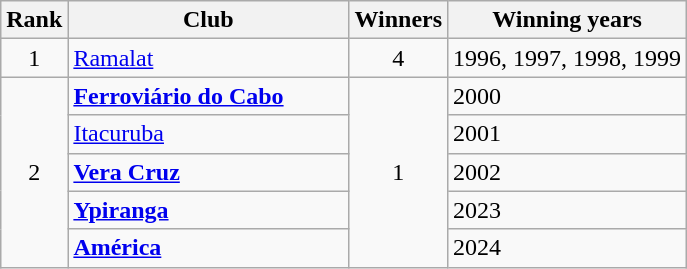<table class="wikitable sortable">
<tr>
<th>Rank</th>
<th style="width:180px">Club</th>
<th>Winners</th>
<th>Winning years</th>
</tr>
<tr>
<td align=center>1</td>
<td><a href='#'>Ramalat</a></td>
<td align=center>4</td>
<td>1996, 1997, 1998, 1999</td>
</tr>
<tr>
<td rowspan=5 align=center>2</td>
<td><strong><a href='#'>Ferroviário do Cabo</a></strong></td>
<td rowspan=5 align=center>1</td>
<td>2000</td>
</tr>
<tr>
<td><a href='#'>Itacuruba</a></td>
<td>2001</td>
</tr>
<tr>
<td><strong><a href='#'>Vera Cruz</a></strong></td>
<td>2002</td>
</tr>
<tr>
<td><strong><a href='#'>Ypiranga</a></strong></td>
<td>2023</td>
</tr>
<tr>
<td><strong><a href='#'>América</a></strong></td>
<td>2024</td>
</tr>
</table>
